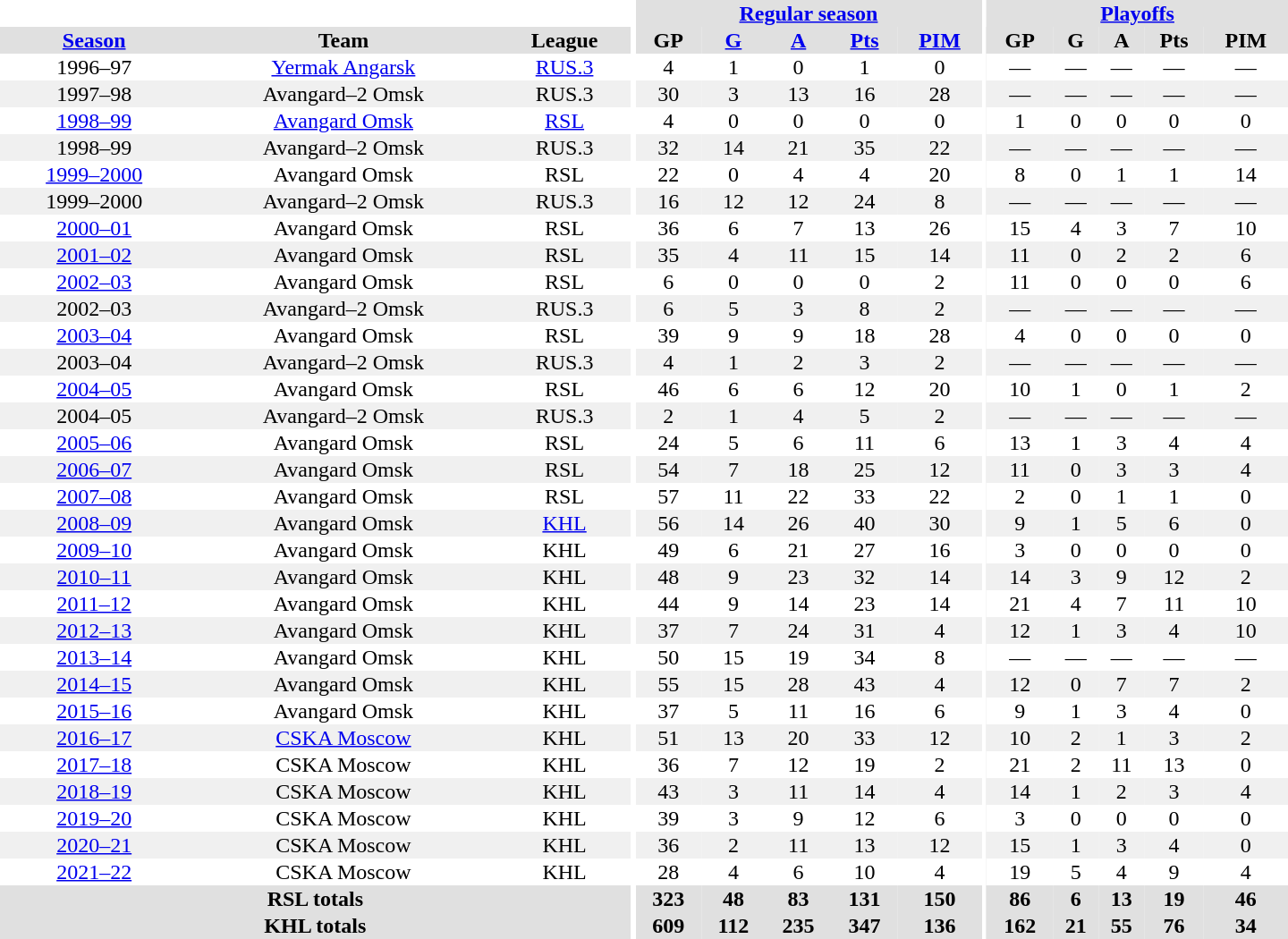<table border="0" cellpadding="1" cellspacing="0" style="text-align:center; width:60em">
<tr bgcolor="#e0e0e0">
<th colspan="3" bgcolor="#ffffff"></th>
<th rowspan="99" bgcolor="#ffffff"></th>
<th colspan="5"><a href='#'>Regular season</a></th>
<th rowspan="99" bgcolor="#ffffff"></th>
<th colspan="5"><a href='#'>Playoffs</a></th>
</tr>
<tr bgcolor="#e0e0e0">
<th><a href='#'>Season</a></th>
<th>Team</th>
<th>League</th>
<th>GP</th>
<th><a href='#'>G</a></th>
<th><a href='#'>A</a></th>
<th><a href='#'>Pts</a></th>
<th><a href='#'>PIM</a></th>
<th>GP</th>
<th>G</th>
<th>A</th>
<th>Pts</th>
<th>PIM</th>
</tr>
<tr>
<td>1996–97</td>
<td><a href='#'>Yermak Angarsk</a></td>
<td><a href='#'>RUS.3</a></td>
<td>4</td>
<td>1</td>
<td>0</td>
<td>1</td>
<td>0</td>
<td>—</td>
<td>—</td>
<td>—</td>
<td>—</td>
<td>—</td>
</tr>
<tr bgcolor="#f0f0f0">
<td>1997–98</td>
<td>Avangard–2 Omsk</td>
<td>RUS.3</td>
<td>30</td>
<td>3</td>
<td>13</td>
<td>16</td>
<td>28</td>
<td>—</td>
<td>—</td>
<td>—</td>
<td>—</td>
<td>—</td>
</tr>
<tr>
<td><a href='#'>1998–99</a></td>
<td><a href='#'>Avangard Omsk</a></td>
<td><a href='#'>RSL</a></td>
<td>4</td>
<td>0</td>
<td>0</td>
<td>0</td>
<td>0</td>
<td>1</td>
<td>0</td>
<td>0</td>
<td>0</td>
<td>0</td>
</tr>
<tr bgcolor="#f0f0f0">
<td>1998–99</td>
<td>Avangard–2 Omsk</td>
<td>RUS.3</td>
<td>32</td>
<td>14</td>
<td>21</td>
<td>35</td>
<td>22</td>
<td>—</td>
<td>—</td>
<td>—</td>
<td>—</td>
<td>—</td>
</tr>
<tr>
<td><a href='#'>1999–2000</a></td>
<td>Avangard Omsk</td>
<td>RSL</td>
<td>22</td>
<td>0</td>
<td>4</td>
<td>4</td>
<td>20</td>
<td>8</td>
<td>0</td>
<td>1</td>
<td>1</td>
<td>14</td>
</tr>
<tr bgcolor="#f0f0f0">
<td>1999–2000</td>
<td>Avangard–2 Omsk</td>
<td>RUS.3</td>
<td>16</td>
<td>12</td>
<td>12</td>
<td>24</td>
<td>8</td>
<td>—</td>
<td>—</td>
<td>—</td>
<td>—</td>
<td>—</td>
</tr>
<tr>
<td><a href='#'>2000–01</a></td>
<td>Avangard Omsk</td>
<td>RSL</td>
<td>36</td>
<td>6</td>
<td>7</td>
<td>13</td>
<td>26</td>
<td>15</td>
<td>4</td>
<td>3</td>
<td>7</td>
<td>10</td>
</tr>
<tr bgcolor="#f0f0f0">
<td><a href='#'>2001–02</a></td>
<td>Avangard Omsk</td>
<td>RSL</td>
<td>35</td>
<td>4</td>
<td>11</td>
<td>15</td>
<td>14</td>
<td>11</td>
<td>0</td>
<td>2</td>
<td>2</td>
<td>6</td>
</tr>
<tr>
<td><a href='#'>2002–03</a></td>
<td>Avangard Omsk</td>
<td>RSL</td>
<td>6</td>
<td>0</td>
<td>0</td>
<td>0</td>
<td>2</td>
<td>11</td>
<td>0</td>
<td>0</td>
<td>0</td>
<td>6</td>
</tr>
<tr bgcolor="#f0f0f0">
<td>2002–03</td>
<td>Avangard–2 Omsk</td>
<td>RUS.3</td>
<td>6</td>
<td>5</td>
<td>3</td>
<td>8</td>
<td>2</td>
<td>—</td>
<td>—</td>
<td>—</td>
<td>—</td>
<td>—</td>
</tr>
<tr>
<td><a href='#'>2003–04</a></td>
<td>Avangard Omsk</td>
<td>RSL</td>
<td>39</td>
<td>9</td>
<td>9</td>
<td>18</td>
<td>28</td>
<td>4</td>
<td>0</td>
<td>0</td>
<td>0</td>
<td>0</td>
</tr>
<tr bgcolor="#f0f0f0">
<td>2003–04</td>
<td>Avangard–2 Omsk</td>
<td>RUS.3</td>
<td>4</td>
<td>1</td>
<td>2</td>
<td>3</td>
<td>2</td>
<td>—</td>
<td>—</td>
<td>—</td>
<td>—</td>
<td>—</td>
</tr>
<tr>
<td><a href='#'>2004–05</a></td>
<td>Avangard Omsk</td>
<td>RSL</td>
<td>46</td>
<td>6</td>
<td>6</td>
<td>12</td>
<td>20</td>
<td>10</td>
<td>1</td>
<td>0</td>
<td>1</td>
<td>2</td>
</tr>
<tr bgcolor="#f0f0f0">
<td>2004–05</td>
<td>Avangard–2 Omsk</td>
<td>RUS.3</td>
<td>2</td>
<td>1</td>
<td>4</td>
<td>5</td>
<td>2</td>
<td>—</td>
<td>—</td>
<td>—</td>
<td>—</td>
<td>—</td>
</tr>
<tr>
<td><a href='#'>2005–06</a></td>
<td>Avangard Omsk</td>
<td>RSL</td>
<td>24</td>
<td>5</td>
<td>6</td>
<td>11</td>
<td>6</td>
<td>13</td>
<td>1</td>
<td>3</td>
<td>4</td>
<td>4</td>
</tr>
<tr bgcolor="#f0f0f0">
<td><a href='#'>2006–07</a></td>
<td>Avangard Omsk</td>
<td>RSL</td>
<td>54</td>
<td>7</td>
<td>18</td>
<td>25</td>
<td>12</td>
<td>11</td>
<td>0</td>
<td>3</td>
<td>3</td>
<td>4</td>
</tr>
<tr>
<td><a href='#'>2007–08</a></td>
<td>Avangard Omsk</td>
<td>RSL</td>
<td>57</td>
<td>11</td>
<td>22</td>
<td>33</td>
<td>22</td>
<td>2</td>
<td>0</td>
<td>1</td>
<td>1</td>
<td>0</td>
</tr>
<tr bgcolor="#f0f0f0">
<td><a href='#'>2008–09</a></td>
<td>Avangard Omsk</td>
<td><a href='#'>KHL</a></td>
<td>56</td>
<td>14</td>
<td>26</td>
<td>40</td>
<td>30</td>
<td>9</td>
<td>1</td>
<td>5</td>
<td>6</td>
<td>0</td>
</tr>
<tr>
<td><a href='#'>2009–10</a></td>
<td>Avangard Omsk</td>
<td>KHL</td>
<td>49</td>
<td>6</td>
<td>21</td>
<td>27</td>
<td>16</td>
<td>3</td>
<td>0</td>
<td>0</td>
<td>0</td>
<td>0</td>
</tr>
<tr bgcolor="#f0f0f0">
<td><a href='#'>2010–11</a></td>
<td>Avangard Omsk</td>
<td>KHL</td>
<td>48</td>
<td>9</td>
<td>23</td>
<td>32</td>
<td>14</td>
<td>14</td>
<td>3</td>
<td>9</td>
<td>12</td>
<td>2</td>
</tr>
<tr>
<td><a href='#'>2011–12</a></td>
<td>Avangard Omsk</td>
<td>KHL</td>
<td>44</td>
<td>9</td>
<td>14</td>
<td>23</td>
<td>14</td>
<td>21</td>
<td>4</td>
<td>7</td>
<td>11</td>
<td>10</td>
</tr>
<tr bgcolor="#f0f0f0">
<td><a href='#'>2012–13</a></td>
<td>Avangard Omsk</td>
<td>KHL</td>
<td>37</td>
<td>7</td>
<td>24</td>
<td>31</td>
<td>4</td>
<td>12</td>
<td>1</td>
<td>3</td>
<td>4</td>
<td>10</td>
</tr>
<tr>
<td><a href='#'>2013–14</a></td>
<td>Avangard Omsk</td>
<td>KHL</td>
<td>50</td>
<td>15</td>
<td>19</td>
<td>34</td>
<td>8</td>
<td>—</td>
<td>—</td>
<td>—</td>
<td>—</td>
<td>—</td>
</tr>
<tr bgcolor="#f0f0f0">
<td><a href='#'>2014–15</a></td>
<td>Avangard Omsk</td>
<td>KHL</td>
<td>55</td>
<td>15</td>
<td>28</td>
<td>43</td>
<td>4</td>
<td>12</td>
<td>0</td>
<td>7</td>
<td>7</td>
<td>2</td>
</tr>
<tr>
<td><a href='#'>2015–16</a></td>
<td>Avangard Omsk</td>
<td>KHL</td>
<td>37</td>
<td>5</td>
<td>11</td>
<td>16</td>
<td>6</td>
<td>9</td>
<td>1</td>
<td>3</td>
<td>4</td>
<td>0</td>
</tr>
<tr bgcolor="#f0f0f0">
<td><a href='#'>2016–17</a></td>
<td><a href='#'>CSKA Moscow</a></td>
<td>KHL</td>
<td>51</td>
<td>13</td>
<td>20</td>
<td>33</td>
<td>12</td>
<td>10</td>
<td>2</td>
<td>1</td>
<td>3</td>
<td>2</td>
</tr>
<tr>
<td><a href='#'>2017–18</a></td>
<td>CSKA Moscow</td>
<td>KHL</td>
<td>36</td>
<td>7</td>
<td>12</td>
<td>19</td>
<td>2</td>
<td>21</td>
<td>2</td>
<td>11</td>
<td>13</td>
<td>0</td>
</tr>
<tr bgcolor="#f0f0f0">
<td><a href='#'>2018–19</a></td>
<td>CSKA Moscow</td>
<td>KHL</td>
<td>43</td>
<td>3</td>
<td>11</td>
<td>14</td>
<td>4</td>
<td>14</td>
<td>1</td>
<td>2</td>
<td>3</td>
<td>4</td>
</tr>
<tr>
<td><a href='#'>2019–20</a></td>
<td>CSKA Moscow</td>
<td>KHL</td>
<td>39</td>
<td>3</td>
<td>9</td>
<td>12</td>
<td>6</td>
<td>3</td>
<td>0</td>
<td>0</td>
<td>0</td>
<td>0</td>
</tr>
<tr bgcolor="#f0f0f0">
<td><a href='#'>2020–21</a></td>
<td>CSKA Moscow</td>
<td>KHL</td>
<td>36</td>
<td>2</td>
<td>11</td>
<td>13</td>
<td>12</td>
<td>15</td>
<td>1</td>
<td>3</td>
<td>4</td>
<td>0</td>
</tr>
<tr>
<td><a href='#'>2021–22</a></td>
<td>CSKA Moscow</td>
<td>KHL</td>
<td>28</td>
<td>4</td>
<td>6</td>
<td>10</td>
<td>4</td>
<td>19</td>
<td>5</td>
<td>4</td>
<td>9</td>
<td>4</td>
</tr>
<tr bgcolor="#e0e0e0">
<th colspan="3">RSL totals</th>
<th>323</th>
<th>48</th>
<th>83</th>
<th>131</th>
<th>150</th>
<th>86</th>
<th>6</th>
<th>13</th>
<th>19</th>
<th>46</th>
</tr>
<tr bgcolor="#e0e0e0">
<th colspan="3">KHL totals</th>
<th>609</th>
<th>112</th>
<th>235</th>
<th>347</th>
<th>136</th>
<th>162</th>
<th>21</th>
<th>55</th>
<th>76</th>
<th>34</th>
</tr>
</table>
